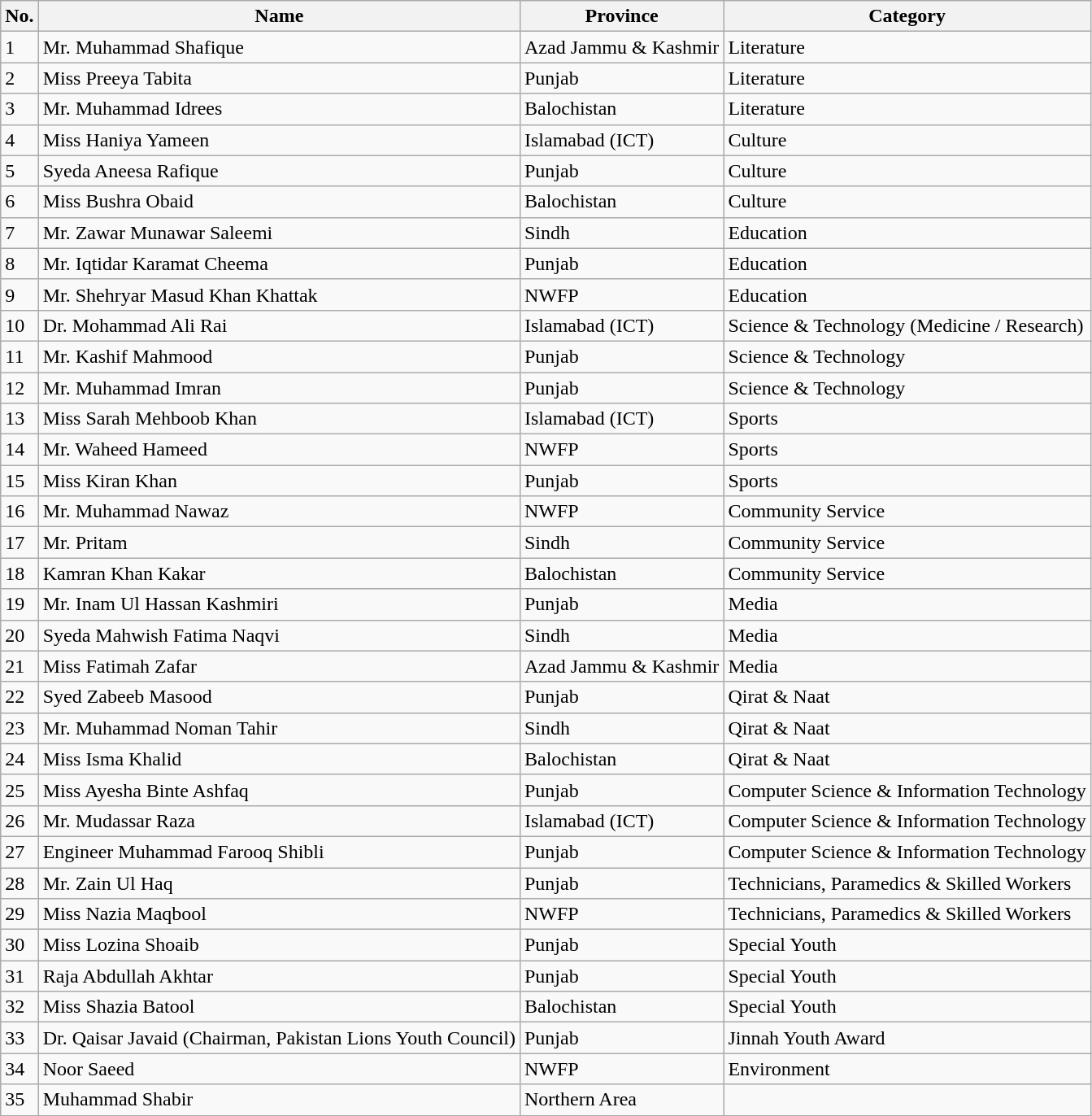<table class = "wikitable">
<tr>
<th>No.</th>
<th>Name</th>
<th>Province</th>
<th>Category</th>
</tr>
<tr>
<td>1</td>
<td>Mr. Muhammad Shafique</td>
<td>Azad Jammu & Kashmir</td>
<td>Literature</td>
</tr>
<tr>
<td>2</td>
<td>Miss Preeya Tabita</td>
<td>Punjab</td>
<td>Literature</td>
</tr>
<tr>
<td>3</td>
<td>Mr. Muhammad Idrees</td>
<td>Balochistan</td>
<td>Literature</td>
</tr>
<tr>
<td>4</td>
<td>Miss Haniya Yameen</td>
<td>Islamabad (ICT)</td>
<td>Culture</td>
</tr>
<tr>
<td>5</td>
<td>Syeda Aneesa Rafique</td>
<td>Punjab</td>
<td>Culture</td>
</tr>
<tr>
<td>6</td>
<td>Miss Bushra Obaid</td>
<td>Balochistan</td>
<td>Culture</td>
</tr>
<tr>
<td>7</td>
<td>Mr. Zawar Munawar Saleemi</td>
<td>Sindh</td>
<td>Education</td>
</tr>
<tr>
<td>8</td>
<td>Mr. Iqtidar Karamat Cheema</td>
<td>Punjab</td>
<td>Education</td>
</tr>
<tr>
<td>9</td>
<td>Mr. Shehryar Masud Khan Khattak</td>
<td>NWFP</td>
<td>Education</td>
</tr>
<tr>
<td>10</td>
<td>Dr. Mohammad Ali Rai</td>
<td>Islamabad (ICT)</td>
<td>Science & Technology (Medicine / Research)</td>
</tr>
<tr>
<td>11</td>
<td>Mr. Kashif Mahmood</td>
<td>Punjab</td>
<td>Science & Technology</td>
</tr>
<tr>
<td>12</td>
<td>Mr. Muhammad Imran</td>
<td>Punjab</td>
<td>Science & Technology</td>
</tr>
<tr>
<td>13</td>
<td>Miss Sarah Mehboob Khan</td>
<td>Islamabad (ICT)</td>
<td>Sports</td>
</tr>
<tr>
<td>14</td>
<td>Mr. Waheed Hameed</td>
<td>NWFP</td>
<td>Sports</td>
</tr>
<tr>
<td>15</td>
<td>Miss Kiran Khan</td>
<td>Punjab</td>
<td>Sports</td>
</tr>
<tr>
<td>16</td>
<td>Mr. Muhammad Nawaz</td>
<td>NWFP</td>
<td>Community Service</td>
</tr>
<tr>
<td>17</td>
<td>Mr. Pritam</td>
<td>Sindh</td>
<td>Community Service</td>
</tr>
<tr>
<td>18</td>
<td>Kamran Khan Kakar</td>
<td>Balochistan</td>
<td>Community Service</td>
</tr>
<tr>
<td>19</td>
<td>Mr. Inam Ul Hassan Kashmiri</td>
<td>Punjab</td>
<td>Media</td>
</tr>
<tr>
<td>20</td>
<td>Syeda Mahwish Fatima Naqvi</td>
<td>Sindh</td>
<td>Media</td>
</tr>
<tr>
<td>21</td>
<td>Miss Fatimah Zafar</td>
<td>Azad Jammu & Kashmir</td>
<td>Media</td>
</tr>
<tr>
<td>22</td>
<td>Syed Zabeeb Masood</td>
<td>Punjab</td>
<td>Qirat & Naat</td>
</tr>
<tr>
<td>23</td>
<td>Mr. Muhammad Noman Tahir</td>
<td>Sindh</td>
<td>Qirat & Naat</td>
</tr>
<tr>
<td>24</td>
<td>Miss Isma Khalid</td>
<td>Balochistan</td>
<td>Qirat & Naat</td>
</tr>
<tr>
<td>25</td>
<td>Miss Ayesha Binte Ashfaq</td>
<td>Punjab</td>
<td>Computer Science & Information Technology</td>
</tr>
<tr>
<td>26</td>
<td>Mr. Mudassar Raza</td>
<td>Islamabad (ICT)</td>
<td>Computer Science & Information Technology</td>
</tr>
<tr>
<td>27</td>
<td>Engineer Muhammad Farooq Shibli</td>
<td>Punjab</td>
<td>Computer Science & Information Technology</td>
</tr>
<tr>
<td>28</td>
<td>Mr. Zain Ul Haq</td>
<td>Punjab</td>
<td>Technicians, Paramedics & Skilled Workers</td>
</tr>
<tr>
<td>29</td>
<td>Miss Nazia Maqbool</td>
<td>NWFP</td>
<td>Technicians, Paramedics & Skilled Workers</td>
</tr>
<tr>
<td>30</td>
<td>Miss Lozina Shoaib</td>
<td>Punjab</td>
<td>Special Youth</td>
</tr>
<tr>
<td>31</td>
<td>Raja Abdullah Akhtar</td>
<td>Punjab</td>
<td>Special Youth</td>
</tr>
<tr>
<td>32</td>
<td>Miss Shazia Batool</td>
<td>Balochistan</td>
<td>Special Youth</td>
</tr>
<tr>
<td>33</td>
<td>Dr. Qaisar Javaid (Chairman, Pakistan Lions Youth Council)</td>
<td>Punjab</td>
<td>Jinnah Youth Award</td>
</tr>
<tr>
<td>34</td>
<td>Noor Saeed</td>
<td>NWFP</td>
<td>Environment</td>
</tr>
<tr>
<td>35</td>
<td>Muhammad Shabir</td>
<td>Northern Area</td>
<td></td>
</tr>
</table>
